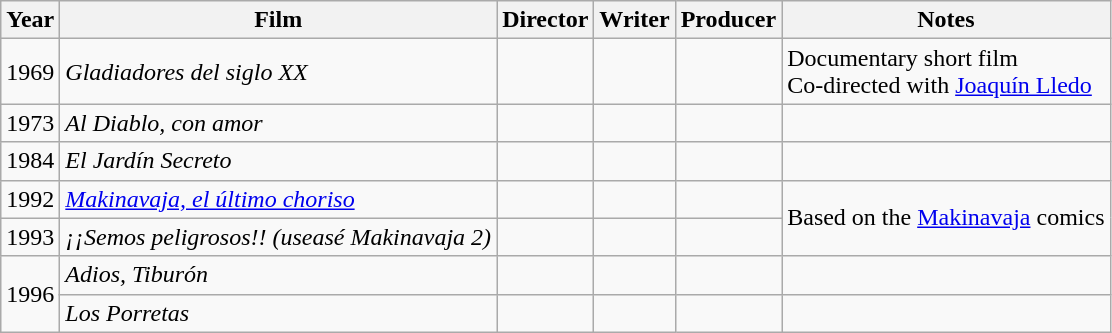<table class="wikitable sortable">
<tr>
<th>Year</th>
<th>Film</th>
<th>Director</th>
<th>Writer</th>
<th>Producer</th>
<th>Notes</th>
</tr>
<tr>
<td>1969</td>
<td><em>Gladiadores del siglo XX</em></td>
<td></td>
<td></td>
<td></td>
<td>Documentary short film<br>Co-directed with <a href='#'>Joaquín Lledo</a></td>
</tr>
<tr>
<td>1973</td>
<td><em>Al Diablo, con amor</em></td>
<td></td>
<td></td>
<td></td>
<td></td>
</tr>
<tr>
<td>1984</td>
<td><em>El Jardín Secreto</em></td>
<td></td>
<td></td>
<td></td>
<td></td>
</tr>
<tr>
<td>1992</td>
<td><em><a href='#'>Makinavaja, el último choriso</a></em></td>
<td></td>
<td></td>
<td></td>
<td rowspan=2>Based on the <a href='#'>Makinavaja</a> comics</td>
</tr>
<tr>
<td>1993</td>
<td><em>¡¡Semos peligrosos!! (useasé Makinavaja 2)</em></td>
<td></td>
<td></td>
<td></td>
</tr>
<tr>
<td rowspan=2>1996</td>
<td><em>Adios, Tiburón</em></td>
<td></td>
<td></td>
<td></td>
<td></td>
</tr>
<tr>
<td><em>Los Porretas</em></td>
<td></td>
<td></td>
<td></td>
<td></td>
</tr>
</table>
